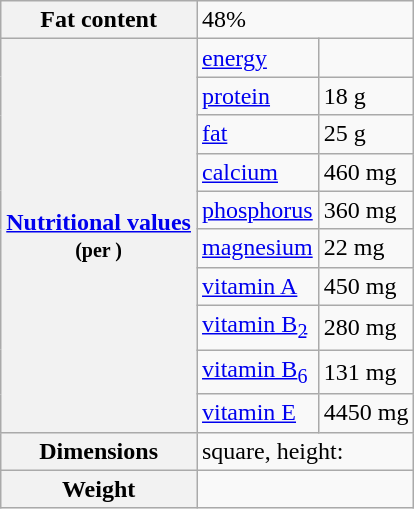<table class="wikitable">
<tr>
<th>Fat content</th>
<td colspan="2">48%</td>
</tr>
<tr>
<th rowspan="10"><a href='#'>Nutritional values</a><br><small>(per )</small></th>
<td><a href='#'>energy</a></td>
<td></td>
</tr>
<tr>
<td><a href='#'>protein</a></td>
<td>18 g</td>
</tr>
<tr>
<td><a href='#'>fat</a></td>
<td>25 g</td>
</tr>
<tr>
<td><a href='#'>calcium</a></td>
<td>460 mg</td>
</tr>
<tr>
<td><a href='#'>phosphorus</a></td>
<td>360 mg</td>
</tr>
<tr>
<td><a href='#'>magnesium</a></td>
<td>22 mg</td>
</tr>
<tr>
<td><a href='#'>vitamin A</a></td>
<td>450 mg</td>
</tr>
<tr>
<td><a href='#'>vitamin B<sub>2</sub></a></td>
<td>280 mg</td>
</tr>
<tr>
<td><a href='#'>vitamin B<sub>6</sub></a></td>
<td>131 mg</td>
</tr>
<tr>
<td><a href='#'>vitamin E</a></td>
<td>4450 mg</td>
</tr>
<tr>
<th>Dimensions</th>
<td colspan="2"> square, height: </td>
</tr>
<tr>
<th>Weight</th>
<td colspan="2"></td>
</tr>
</table>
